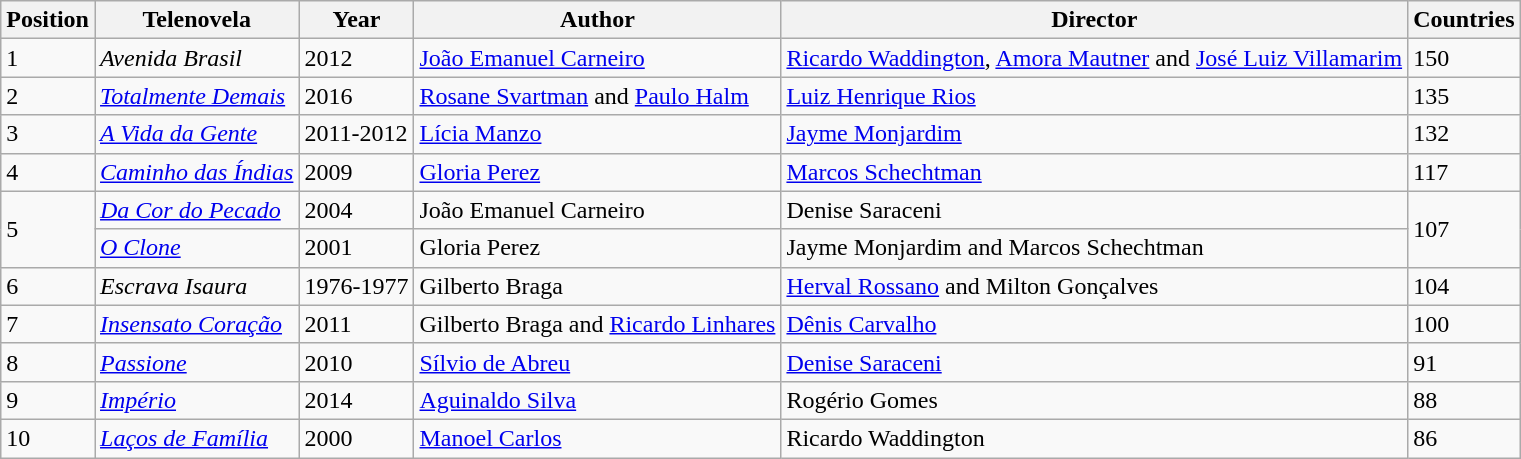<table class="wikitable">
<tr>
<th>Position</th>
<th>Telenovela</th>
<th>Year</th>
<th>Author</th>
<th>Director</th>
<th>Countries</th>
</tr>
<tr>
<td>1</td>
<td><em>Avenida Brasil</em></td>
<td>2012</td>
<td><a href='#'>João Emanuel Carneiro</a></td>
<td><a href='#'>Ricardo Waddington</a>, <a href='#'>Amora Mautner</a> and <a href='#'>José Luiz Villamarim</a></td>
<td>150</td>
</tr>
<tr>
<td>2</td>
<td><em><a href='#'>Totalmente Demais</a></em></td>
<td>2016</td>
<td><a href='#'>Rosane Svartman</a> and <a href='#'>Paulo Halm</a></td>
<td><a href='#'>Luiz Henrique Rios</a></td>
<td>135</td>
</tr>
<tr>
<td>3</td>
<td><em><a href='#'>A Vida da Gente</a></em></td>
<td>2011-2012</td>
<td><a href='#'>Lícia Manzo</a></td>
<td><a href='#'>Jayme Monjardim</a></td>
<td>132</td>
</tr>
<tr>
<td>4</td>
<td><em><a href='#'>Caminho das Índias</a></em></td>
<td>2009</td>
<td><a href='#'>Gloria Perez</a></td>
<td><a href='#'>Marcos Schechtman</a></td>
<td>117</td>
</tr>
<tr>
<td rowspan="2">5</td>
<td><em><a href='#'>Da Cor do Pecado</a></em></td>
<td>2004</td>
<td>João Emanuel Carneiro</td>
<td>Denise Saraceni</td>
<td rowspan="2">107</td>
</tr>
<tr>
<td><em><a href='#'>O Clone</a></em></td>
<td>2001</td>
<td>Gloria Perez</td>
<td>Jayme Monjardim and Marcos Schechtman</td>
</tr>
<tr>
<td>6</td>
<td><em>Escrava Isaura</em></td>
<td>1976-1977</td>
<td>Gilberto Braga</td>
<td><a href='#'>Herval Rossano</a> and Milton Gonçalves</td>
<td>104</td>
</tr>
<tr>
<td>7</td>
<td><em><a href='#'>Insensato Coração</a></em></td>
<td>2011</td>
<td>Gilberto Braga and <a href='#'>Ricardo Linhares</a></td>
<td><a href='#'>Dênis Carvalho</a></td>
<td>100</td>
</tr>
<tr>
<td>8</td>
<td><em><a href='#'>Passione</a></em></td>
<td>2010</td>
<td><a href='#'>Sílvio de Abreu</a></td>
<td><a href='#'>Denise Saraceni</a></td>
<td>91</td>
</tr>
<tr>
<td>9</td>
<td><em><a href='#'>Império</a></em></td>
<td>2014</td>
<td><a href='#'>Aguinaldo Silva</a></td>
<td>Rogério Gomes</td>
<td>88</td>
</tr>
<tr>
<td>10</td>
<td><em><a href='#'>Laços de Família</a></em></td>
<td>2000</td>
<td><a href='#'>Manoel Carlos</a></td>
<td>Ricardo Waddington</td>
<td>86</td>
</tr>
</table>
